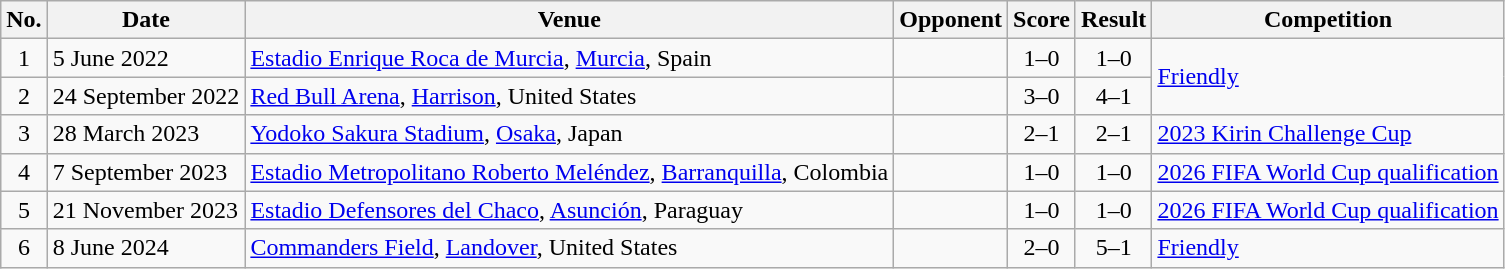<table class="wikitable sortable">
<tr>
<th scope="col">No.</th>
<th scope="col">Date</th>
<th scope="col">Venue</th>
<th scope="col">Opponent</th>
<th scope="col">Score</th>
<th scope="col">Result</th>
<th scope="col">Competition</th>
</tr>
<tr>
<td align="center">1</td>
<td>5 June 2022</td>
<td><a href='#'>Estadio Enrique Roca de Murcia</a>, <a href='#'>Murcia</a>, Spain</td>
<td></td>
<td align="center">1–0</td>
<td align="center">1–0</td>
<td rowspan="2"><a href='#'>Friendly</a></td>
</tr>
<tr>
<td align="center">2</td>
<td>24 September 2022</td>
<td><a href='#'>Red Bull Arena</a>, <a href='#'>Harrison</a>, United States</td>
<td></td>
<td align="center">3–0</td>
<td align="center">4–1</td>
</tr>
<tr>
<td align="center">3</td>
<td>28 March 2023</td>
<td><a href='#'>Yodoko Sakura Stadium</a>, <a href='#'>Osaka</a>, Japan</td>
<td></td>
<td align="center">2–1</td>
<td align="center">2–1</td>
<td><a href='#'>2023 Kirin Challenge Cup</a></td>
</tr>
<tr>
<td align="center">4</td>
<td>7 September 2023</td>
<td><a href='#'>Estadio Metropolitano Roberto Meléndez</a>, <a href='#'>Barranquilla</a>, Colombia</td>
<td></td>
<td align="center">1–0</td>
<td align="center">1–0</td>
<td><a href='#'>2026 FIFA World Cup qualification</a></td>
</tr>
<tr>
<td align="center">5</td>
<td>21 November 2023</td>
<td><a href='#'>Estadio Defensores del Chaco</a>, <a href='#'>Asunción</a>, Paraguay</td>
<td></td>
<td align="center">1–0</td>
<td align="center">1–0</td>
<td><a href='#'>2026 FIFA World Cup qualification</a></td>
</tr>
<tr>
<td align="center">6</td>
<td>8 June 2024</td>
<td><a href='#'>Commanders Field</a>, <a href='#'>Landover</a>, United States</td>
<td></td>
<td align="center">2–0</td>
<td align="center">5–1</td>
<td><a href='#'>Friendly</a></td>
</tr>
</table>
